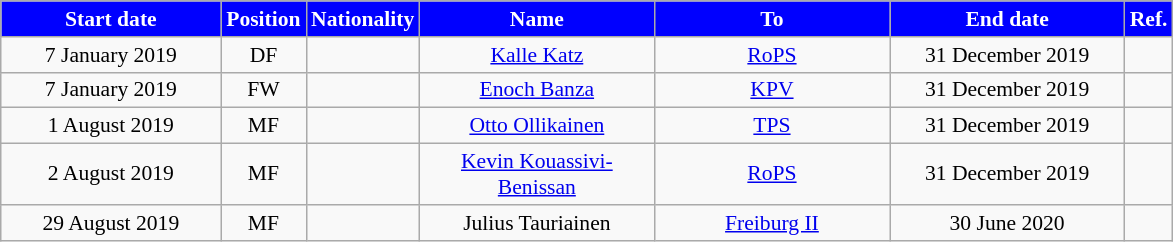<table class="wikitable"  style="text-align:center; font-size:90%; ">
<tr>
<th style="background:#00f; color:white; width:140px;">Start date</th>
<th style="background:#00f; color:white; width:50px;">Position</th>
<th style="background:#00f; color:white; width:50px;">Nationality</th>
<th style="background:#00f; color:white; width:150px;">Name</th>
<th style="background:#00f; color:white; width:150px;">To</th>
<th style="background:#00f; color:white; width:150px;">End date</th>
<th style="background:#00f; color:white; width:20px;">Ref.</th>
</tr>
<tr>
<td>7 January 2019</td>
<td>DF</td>
<td></td>
<td><a href='#'>Kalle Katz</a></td>
<td><a href='#'>RoPS</a></td>
<td>31 December 2019</td>
<td></td>
</tr>
<tr>
<td>7 January 2019</td>
<td>FW</td>
<td></td>
<td><a href='#'>Enoch Banza</a></td>
<td><a href='#'>KPV</a></td>
<td>31 December 2019</td>
<td></td>
</tr>
<tr>
<td>1 August 2019</td>
<td>MF</td>
<td></td>
<td><a href='#'>Otto Ollikainen</a></td>
<td><a href='#'>TPS</a></td>
<td>31 December 2019</td>
<td></td>
</tr>
<tr>
<td>2 August 2019</td>
<td>MF</td>
<td></td>
<td><a href='#'>Kevin Kouassivi-Benissan</a></td>
<td><a href='#'>RoPS</a></td>
<td>31 December 2019</td>
<td></td>
</tr>
<tr>
<td>29 August 2019</td>
<td>MF</td>
<td></td>
<td>Julius Tauriainen</td>
<td><a href='#'>Freiburg II</a></td>
<td>30 June 2020</td>
<td></td>
</tr>
</table>
